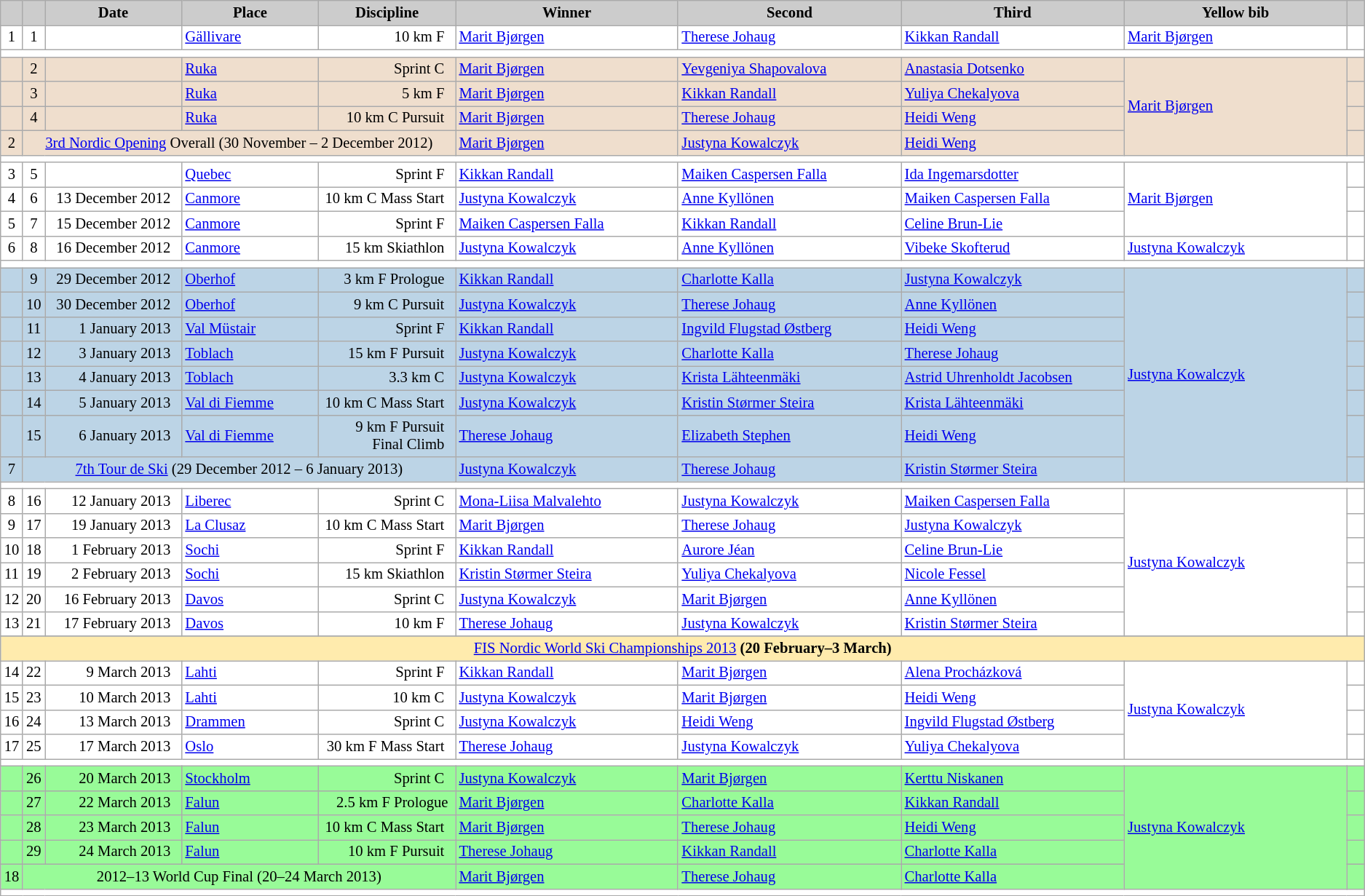<table class="wikitable plainrowheaders" style="background:#fff; font-size:86%; line-height:16px; border:grey solid 1px; border-collapse:collapse;">
<tr style="background:#ccc; text-align:center;">
<th scope="col" style="background:#ccc; width=20 px;"></th>
<th scope="col" style="background:#ccc; width=30 px;"></th>
<th scope="col" style="background:#ccc; width:120px;">Date</th>
<th scope="col" style="background:#ccc; width:120px;">Place</th>
<th scope="col" style="background:#ccc; width:120px;">Discipline</th>
<th scope="col" style="background:#ccc; width:200px;">Winner</th>
<th scope="col" style="background:#ccc; width:200px;">Second</th>
<th scope="col" style="background:#ccc; width:200px;">Third</th>
<th scope="col" style="background:#ccc; width:200px;">Yellow bib</th>
<th scope="col" style="background:#ccc; width:10px;"></th>
</tr>
<tr>
<td align=center>1</td>
<td align=center>1</td>
<td align=right>  </td>
<td> <a href='#'>Gällivare</a></td>
<td align=right>10 km F  </td>
<td> <a href='#'>Marit Bjørgen</a></td>
<td> <a href='#'>Therese Johaug</a></td>
<td> <a href='#'>Kikkan Randall</a></td>
<td> <a href='#'>Marit Bjørgen</a></td>
<td></td>
</tr>
<tr>
<td colspan="10"></td>
</tr>
<tr bgcolor=#EFDECD>
<td></td>
<td align=center>2</td>
<td align=right>  </td>
<td> <a href='#'>Ruka</a></td>
<td align=right>Sprint C  </td>
<td> <a href='#'>Marit Bjørgen</a></td>
<td> <a href='#'>Yevgeniya Shapovalova</a></td>
<td> <a href='#'>Anastasia Dotsenko</a></td>
<td rowspan=4> <a href='#'>Marit Bjørgen</a></td>
<td></td>
</tr>
<tr bgcolor=#EFDECD>
<td></td>
<td align=center>3</td>
<td align=right>  </td>
<td> <a href='#'>Ruka</a></td>
<td align=right>5 km F  </td>
<td> <a href='#'>Marit Bjørgen</a></td>
<td> <a href='#'>Kikkan Randall</a></td>
<td> <a href='#'>Yuliya Chekalyova</a></td>
<td></td>
</tr>
<tr bgcolor=#EFDECD>
<td></td>
<td align=center>4</td>
<td align=right>  </td>
<td> <a href='#'>Ruka</a></td>
<td align=right>10 km C Pursuit  </td>
<td> <a href='#'>Marit Bjørgen</a></td>
<td> <a href='#'>Therese Johaug</a></td>
<td> <a href='#'>Heidi Weng</a></td>
<td></td>
</tr>
<tr bgcolor=#EFDECD>
<td align=center>2</td>
<td colspan=4 align=center><a href='#'>3rd Nordic Opening</a> Overall (30 November – 2 December 2012)</td>
<td> <a href='#'>Marit Bjørgen</a></td>
<td> <a href='#'>Justyna Kowalczyk</a></td>
<td> <a href='#'>Heidi Weng</a></td>
<td></td>
</tr>
<tr>
<td colspan="10"></td>
</tr>
<tr>
<td align=center>3</td>
<td align=center>5</td>
<td align=right>  </td>
<td> <a href='#'>Quebec</a></td>
<td align=right>Sprint F  </td>
<td> <a href='#'>Kikkan Randall</a></td>
<td> <a href='#'>Maiken Caspersen Falla</a></td>
<td> <a href='#'>Ida Ingemarsdotter</a></td>
<td rowspan=3> <a href='#'>Marit Bjørgen</a></td>
<td></td>
</tr>
<tr>
<td align=center>4</td>
<td align=center>6</td>
<td align=right>13 December 2012  </td>
<td> <a href='#'>Canmore</a></td>
<td align=right>10 km C Mass Start  </td>
<td> <a href='#'>Justyna Kowalczyk</a></td>
<td> <a href='#'>Anne Kyllönen</a></td>
<td> <a href='#'>Maiken Caspersen Falla</a></td>
<td></td>
</tr>
<tr>
<td align=center>5</td>
<td align=center>7</td>
<td align=right>15 December 2012  </td>
<td> <a href='#'>Canmore</a></td>
<td align=right>Sprint F  </td>
<td> <a href='#'>Maiken Caspersen Falla</a></td>
<td> <a href='#'>Kikkan Randall</a></td>
<td> <a href='#'>Celine Brun-Lie</a></td>
<td></td>
</tr>
<tr>
<td align=center>6</td>
<td align=center>8</td>
<td align=right>16 December 2012  </td>
<td> <a href='#'>Canmore</a></td>
<td align=right>15 km Skiathlon  </td>
<td> <a href='#'>Justyna Kowalczyk</a></td>
<td> <a href='#'>Anne Kyllönen</a></td>
<td> <a href='#'>Vibeke Skofterud</a></td>
<td> <a href='#'>Justyna Kowalczyk</a></td>
<td></td>
</tr>
<tr>
<td colspan="10"></td>
</tr>
<tr bgcolor=#BCD4E6>
<td></td>
<td align=center>9</td>
<td align=right>29 December 2012  </td>
<td> <a href='#'>Oberhof</a></td>
<td align=right>3 km F Prologue  </td>
<td> <a href='#'>Kikkan Randall</a></td>
<td> <a href='#'>Charlotte Kalla</a></td>
<td> <a href='#'>Justyna Kowalczyk</a></td>
<td rowspan=8> <a href='#'>Justyna Kowalczyk</a></td>
<td></td>
</tr>
<tr bgcolor=#BCD4E6>
<td></td>
<td align=center>10</td>
<td align=right>30 December 2012  </td>
<td> <a href='#'>Oberhof</a></td>
<td align=right>9 km C Pursuit  </td>
<td> <a href='#'>Justyna Kowalczyk</a></td>
<td> <a href='#'>Therese Johaug</a></td>
<td> <a href='#'>Anne Kyllönen</a></td>
<td></td>
</tr>
<tr bgcolor=#BCD4E6>
<td></td>
<td align=center>11</td>
<td align=right>1 January 2013  </td>
<td> <a href='#'>Val Müstair</a></td>
<td align=right>Sprint F  </td>
<td> <a href='#'>Kikkan Randall</a></td>
<td> <a href='#'>Ingvild Flugstad Østberg</a></td>
<td> <a href='#'>Heidi Weng</a></td>
<td></td>
</tr>
<tr bgcolor=#BCD4E6>
<td></td>
<td align=center>12</td>
<td align=right>3 January 2013  </td>
<td> <a href='#'>Toblach</a></td>
<td align=right>15 km F Pursuit  </td>
<td> <a href='#'>Justyna Kowalczyk</a></td>
<td> <a href='#'>Charlotte Kalla</a></td>
<td> <a href='#'>Therese Johaug</a></td>
<td></td>
</tr>
<tr bgcolor=#BCD4E6>
<td></td>
<td align=center>13</td>
<td align=right>4 January 2013  </td>
<td> <a href='#'>Toblach</a></td>
<td align=right>3.3 km C  </td>
<td> <a href='#'>Justyna Kowalczyk</a></td>
<td> <a href='#'>Krista Lähteenmäki</a></td>
<td> <a href='#'>Astrid Uhrenholdt Jacobsen</a></td>
<td></td>
</tr>
<tr bgcolor=#BCD4E6>
<td></td>
<td align=center>14</td>
<td align=right>5 January 2013  </td>
<td> <a href='#'>Val di Fiemme</a></td>
<td align=right>10 km C Mass Start  </td>
<td> <a href='#'>Justyna Kowalczyk</a></td>
<td> <a href='#'>Kristin Størmer Steira</a></td>
<td> <a href='#'>Krista Lähteenmäki</a></td>
<td></td>
</tr>
<tr bgcolor=#BCD4E6>
<td></td>
<td align=center>15</td>
<td align=right>6 January 2013  </td>
<td> <a href='#'>Val di Fiemme</a></td>
<td align=right>9 km F Pursuit  <br>Final Climb  </td>
<td> <a href='#'>Therese Johaug</a></td>
<td> <a href='#'>Elizabeth Stephen</a></td>
<td> <a href='#'>Heidi Weng</a></td>
<td></td>
</tr>
<tr bgcolor=#BCD4E6>
<td align=center>7</td>
<td colspan=4 align=center><a href='#'>7th Tour de Ski</a> (29 December 2012 – 6 January 2013)</td>
<td> <a href='#'>Justyna Kowalczyk</a></td>
<td> <a href='#'>Therese Johaug</a></td>
<td> <a href='#'>Kristin Størmer Steira</a></td>
<td></td>
</tr>
<tr>
<td colspan="10"></td>
</tr>
<tr>
<td align=center>8</td>
<td align=center>16</td>
<td align=right>12 January 2013  </td>
<td> <a href='#'>Liberec</a></td>
<td align=right>Sprint C  </td>
<td> <a href='#'>Mona-Liisa Malvalehto</a></td>
<td> <a href='#'>Justyna Kowalczyk</a></td>
<td> <a href='#'>Maiken Caspersen Falla</a></td>
<td rowspan=6> <a href='#'>Justyna Kowalczyk</a></td>
<td></td>
</tr>
<tr>
<td align=center>9</td>
<td align=center>17</td>
<td align=right>19 January 2013  </td>
<td> <a href='#'>La Clusaz</a></td>
<td align=right>10 km C Mass Start  </td>
<td> <a href='#'>Marit Bjørgen</a></td>
<td> <a href='#'>Therese Johaug</a></td>
<td> <a href='#'>Justyna Kowalczyk</a></td>
<td></td>
</tr>
<tr>
<td align=center>10</td>
<td align=center>18</td>
<td align=right>1 February 2013  </td>
<td> <a href='#'>Sochi</a></td>
<td align=right>Sprint F  </td>
<td> <a href='#'>Kikkan Randall</a></td>
<td> <a href='#'>Aurore Jéan</a></td>
<td> <a href='#'>Celine Brun-Lie</a></td>
<td></td>
</tr>
<tr>
<td align=center>11</td>
<td align=center>19</td>
<td align=right>2 February 2013  </td>
<td> <a href='#'>Sochi</a></td>
<td align=right>15 km Skiathlon  </td>
<td> <a href='#'>Kristin Størmer Steira</a></td>
<td> <a href='#'>Yuliya Chekalyova</a></td>
<td> <a href='#'>Nicole Fessel</a></td>
<td></td>
</tr>
<tr>
<td align=center>12</td>
<td align=center>20</td>
<td align=right>16 February 2013  </td>
<td> <a href='#'>Davos</a></td>
<td align=right>Sprint C  </td>
<td> <a href='#'>Justyna Kowalczyk</a></td>
<td> <a href='#'>Marit Bjørgen</a></td>
<td> <a href='#'>Anne Kyllönen</a></td>
<td></td>
</tr>
<tr>
<td align=center>13</td>
<td align=center>21</td>
<td align=right>17 February 2013  </td>
<td> <a href='#'>Davos</a></td>
<td align=right>10 km F  </td>
<td> <a href='#'>Therese Johaug</a></td>
<td> <a href='#'>Justyna Kowalczyk</a></td>
<td> <a href='#'>Kristin Størmer Steira</a></td>
<td></td>
</tr>
<tr>
</tr>
<tr style="background:#FFEBAD">
<td colspan="10" align="center"><a href='#'>FIS Nordic World Ski Championships 2013</a> <strong>(20 February–3 March)</strong></td>
</tr>
<tr>
<td align=center>14</td>
<td align=center>22</td>
<td align=right>9 March 2013  </td>
<td> <a href='#'>Lahti</a></td>
<td align=right>Sprint F  </td>
<td> <a href='#'>Kikkan Randall</a></td>
<td> <a href='#'>Marit Bjørgen</a></td>
<td> <a href='#'>Alena Procházková</a></td>
<td rowspan=4> <a href='#'>Justyna Kowalczyk</a></td>
<td></td>
</tr>
<tr>
<td align=center>15</td>
<td align=center>23</td>
<td align=right>10 March 2013  </td>
<td> <a href='#'>Lahti</a></td>
<td align=right>10 km C  </td>
<td> <a href='#'>Justyna Kowalczyk</a></td>
<td> <a href='#'>Marit Bjørgen</a></td>
<td> <a href='#'>Heidi Weng</a></td>
<td></td>
</tr>
<tr>
<td align=center>16</td>
<td align=center>24</td>
<td align=right>13 March 2013  </td>
<td> <a href='#'>Drammen</a></td>
<td align=right>Sprint C  </td>
<td> <a href='#'>Justyna Kowalczyk</a></td>
<td> <a href='#'>Heidi Weng</a></td>
<td> <a href='#'>Ingvild Flugstad Østberg</a></td>
<td></td>
</tr>
<tr>
<td align=center>17</td>
<td align=center>25</td>
<td align=right>17 March 2013  </td>
<td> <a href='#'>Oslo</a></td>
<td align=right>30 km F Mass Start  </td>
<td> <a href='#'>Therese Johaug</a></td>
<td> <a href='#'>Justyna Kowalczyk</a></td>
<td> <a href='#'>Yuliya Chekalyova</a></td>
<td></td>
</tr>
<tr>
<td colspan="10"></td>
</tr>
<tr bgcolor="#98FB98">
<td align=center></td>
<td align=center>26</td>
<td align=right>20 March 2013  </td>
<td> <a href='#'>Stockholm</a></td>
<td align=right>Sprint C  </td>
<td> <a href='#'>Justyna Kowalczyk</a></td>
<td> <a href='#'>Marit Bjørgen</a></td>
<td> <a href='#'>Kerttu Niskanen</a></td>
<td rowspan=5> <a href='#'>Justyna Kowalczyk</a></td>
<td></td>
</tr>
<tr bgcolor="#98FB98">
<td align=center></td>
<td align=center>27</td>
<td align=right>22 March 2013  </td>
<td> <a href='#'>Falun</a></td>
<td align=right>2.5 km F Prologue </td>
<td> <a href='#'>Marit Bjørgen</a></td>
<td> <a href='#'>Charlotte Kalla</a></td>
<td> <a href='#'>Kikkan Randall</a></td>
<td></td>
</tr>
<tr bgcolor="#98FB98">
<td align=center></td>
<td align=center>28</td>
<td align=right>23 March 2013  </td>
<td> <a href='#'>Falun</a></td>
<td align=right>10 km C Mass Start  </td>
<td> <a href='#'>Marit Bjørgen</a></td>
<td> <a href='#'>Therese Johaug</a></td>
<td> <a href='#'>Heidi Weng</a></td>
<td></td>
</tr>
<tr bgcolor="#98FB98">
<td align=center></td>
<td align=center>29</td>
<td align=right>24 March 2013  </td>
<td> <a href='#'>Falun</a></td>
<td align=right>10 km F Pursuit  </td>
<td> <a href='#'>Therese Johaug</a></td>
<td> <a href='#'>Kikkan Randall</a></td>
<td> <a href='#'>Charlotte Kalla</a></td>
<td></td>
</tr>
<tr bgcolor="#98FB98">
<td align=center>18</td>
<td colspan=4 align=center>2012–13 World Cup Final (20–24 March 2013)</td>
<td> <a href='#'>Marit Bjørgen</a></td>
<td> <a href='#'>Therese Johaug</a></td>
<td> <a href='#'>Charlotte Kalla</a></td>
<td></td>
</tr>
<tr>
<td colspan="10"></td>
</tr>
</table>
